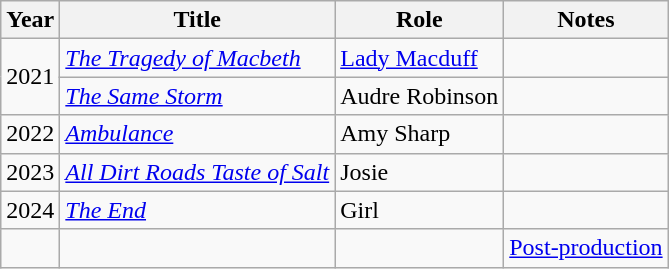<table class="wikitable sortable">
<tr>
<th>Year</th>
<th>Title</th>
<th>Role</th>
<th class="unsortable">Notes</th>
</tr>
<tr>
<td rowspan="2">2021</td>
<td><em><a href='#'>The Tragedy of Macbeth</a></em></td>
<td><a href='#'>Lady Macduff</a></td>
<td></td>
</tr>
<tr>
<td><em><a href='#'>The Same Storm</a></em></td>
<td>Audre Robinson</td>
<td></td>
</tr>
<tr>
<td>2022</td>
<td><em><a href='#'>Ambulance</a></em></td>
<td>Amy Sharp</td>
<td></td>
</tr>
<tr>
<td>2023</td>
<td><em><a href='#'>All Dirt Roads Taste of Salt</a></em></td>
<td>Josie</td>
<td></td>
</tr>
<tr>
<td>2024</td>
<td><em><a href='#'>The End</a></em></td>
<td>Girl</td>
<td></td>
</tr>
<tr>
<td></td>
<td></td>
<td></td>
<td><a href='#'>Post-production</a></td>
</tr>
</table>
